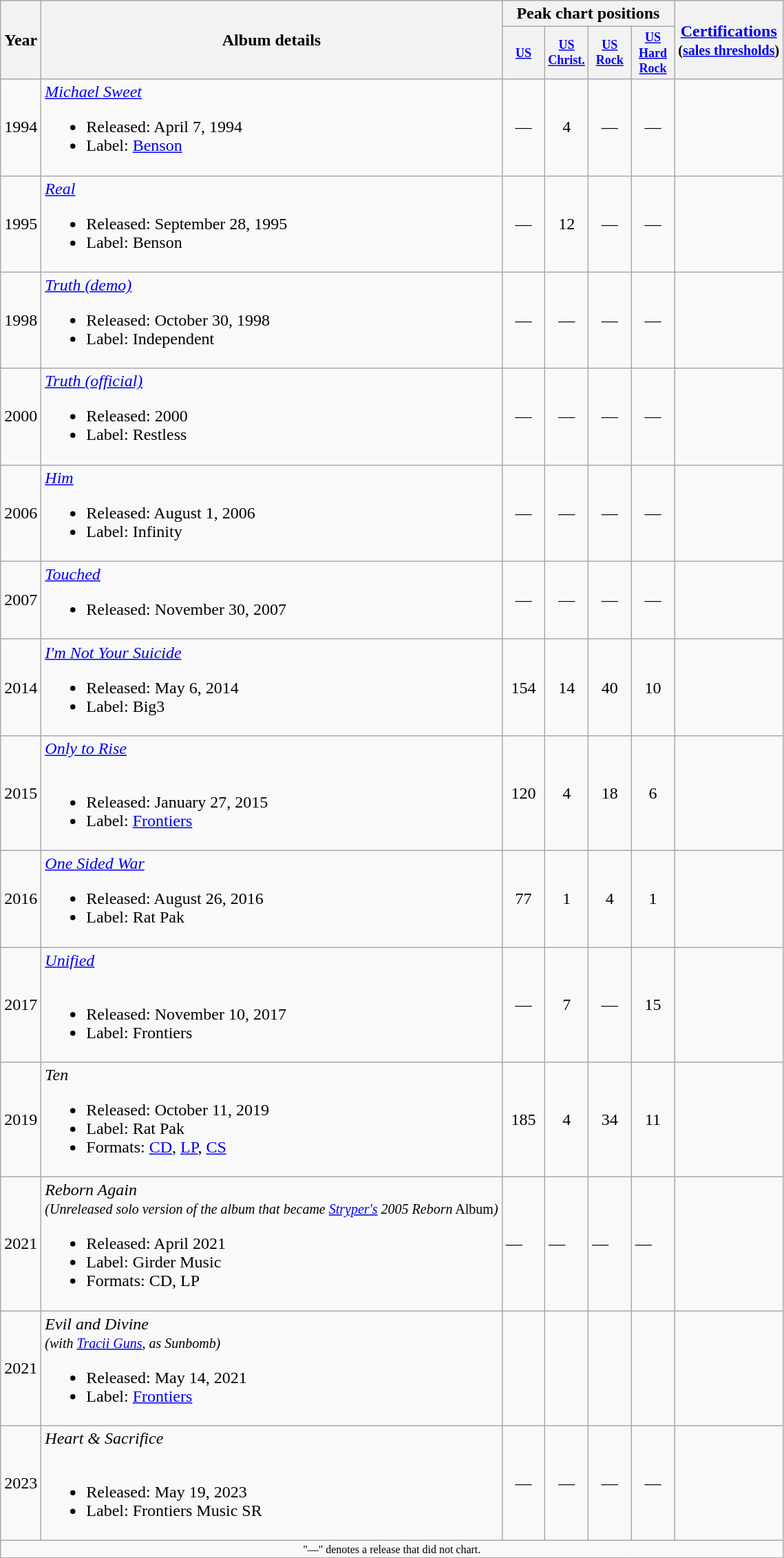<table class="wikitable">
<tr>
<th rowspan="2">Year</th>
<th rowspan="2">Album details</th>
<th colspan="4">Peak chart positions</th>
<th rowspan="2"><a href='#'>Certifications</a><br><small>(<a href='#'>sales thresholds</a>)</small></th>
</tr>
<tr>
<th style="width:3em;font-size:75%;"><a href='#'>US</a><br></th>
<th style="width:3em;font-size:75%;"><a href='#'>US<br>Christ.</a><br></th>
<th style="width:3em;font-size:75%;"><a href='#'>US<br>Rock</a><br></th>
<th style="width:3em;font-size:75%;"><a href='#'>US<br> Hard Rock</a><br></th>
</tr>
<tr>
<td>1994</td>
<td style="text-align:left;"><em><a href='#'>Michael Sweet</a></em><br><ul><li>Released: April 7, 1994</li><li>Label: <a href='#'>Benson</a></li></ul></td>
<td style="text-align:center;">—</td>
<td style="text-align:center;">4</td>
<td style="text-align:center;">—</td>
<td style="text-align:center;">—</td>
<td></td>
</tr>
<tr>
<td>1995</td>
<td style="text-align:left;"><em><a href='#'>Real</a></em><br><ul><li>Released: September 28, 1995</li><li>Label: Benson</li></ul></td>
<td style="text-align:center;">—</td>
<td style="text-align:center;">12</td>
<td style="text-align:center;">—</td>
<td style="text-align:center;">—</td>
<td></td>
</tr>
<tr>
<td>1998</td>
<td style="text-align:left;"><em><a href='#'>Truth (demo)</a></em><br><ul><li>Released: October 30, 1998</li><li>Label: Independent</li></ul></td>
<td style="text-align:center;">—</td>
<td style="text-align:center;">—</td>
<td style="text-align:center;">—</td>
<td style="text-align:center;">—</td>
<td></td>
</tr>
<tr>
<td>2000</td>
<td style="text-align:left;"><em><a href='#'>Truth (official)</a></em><br><ul><li>Released: 2000</li><li>Label: Restless</li></ul></td>
<td style="text-align:center;">—</td>
<td style="text-align:center;">—</td>
<td style="text-align:center;">—</td>
<td style="text-align:center;">—</td>
<td></td>
</tr>
<tr>
<td>2006</td>
<td style="text-align:left;"><em><a href='#'>Him</a></em><br><ul><li>Released: August 1, 2006</li><li>Label: Infinity</li></ul></td>
<td style="text-align:center;">—</td>
<td style="text-align:center;">—</td>
<td style="text-align:center;">—</td>
<td style="text-align:center;">—</td>
<td></td>
</tr>
<tr>
<td>2007</td>
<td style="text-align:left;"><em><a href='#'>Touched</a></em><br><ul><li>Released: November 30, 2007</li></ul></td>
<td style="text-align:center;">—</td>
<td style="text-align:center;">—</td>
<td style="text-align:center;">—</td>
<td style="text-align:center;">—</td>
<td></td>
</tr>
<tr>
<td>2014</td>
<td style="text-align:left;"><em><a href='#'>I'm Not Your Suicide</a></em><br><ul><li>Released: May 6, 2014</li><li>Label: Big3</li></ul></td>
<td style="text-align:center;">154</td>
<td style="text-align:center;">14</td>
<td style="text-align:center;">40</td>
<td style="text-align:center;">10</td>
<td></td>
</tr>
<tr>
<td>2015</td>
<td style="text-align:left;"><em><a href='#'>Only to Rise</a></em><br><br><ul><li>Released: January 27, 2015</li><li>Label: <a href='#'>Frontiers</a></li></ul></td>
<td style="text-align:center;">120</td>
<td style="text-align:center;">4</td>
<td style="text-align:center;">18</td>
<td style="text-align:center;">6</td>
<td></td>
</tr>
<tr>
<td>2016</td>
<td style="text-align:left;"><em><a href='#'>One Sided War</a></em><br><ul><li>Released: August 26, 2016</li><li>Label: Rat Pak</li></ul></td>
<td style="text-align:center;">77</td>
<td style="text-align:center;">1</td>
<td style="text-align:center;">4</td>
<td style="text-align:center;">1</td>
<td></td>
</tr>
<tr>
<td>2017</td>
<td style="text-align:left;"><em><a href='#'>Unified</a></em><br><br><ul><li>Released: November 10, 2017</li><li>Label: Frontiers</li></ul></td>
<td style="text-align:center;">—</td>
<td style="text-align:center;">7</td>
<td style="text-align:center;">—</td>
<td style="text-align:center;">15</td>
<td></td>
</tr>
<tr>
<td>2019</td>
<td style="text-align:left;"><em>Ten</em><br><ul><li>Released: October 11, 2019</li><li>Label: Rat Pak</li><li>Formats: <a href='#'>CD</a>, <a href='#'>LP</a>, <a href='#'>CS</a></li></ul></td>
<td style="text-align:center;">185<br></td>
<td style="text-align:center;">4</td>
<td style="text-align:center;">34</td>
<td style="text-align:center;">11</td>
<td></td>
</tr>
<tr>
<td>2021</td>
<td><em>Reborn Again</em><br><small><em>(Unreleased solo version of the album that became <a href='#'>Stryper's</a> 2005 Reborn</em> Album<em>)</em></small><ul><li>Released:  April 2021</li><li>Label: Girder Music</li><li>Formats: CD, LP</li></ul></td>
<td>—</td>
<td>—</td>
<td>—</td>
<td>—</td>
<td></td>
</tr>
<tr>
<td>2021</td>
<td><em>Evil and Divine</em><br><em><small>(with <a href='#'>Tracii Guns</a>, as Sunbomb)</small></em><ul><li>Released: May 14, 2021</li><li>Label: <a href='#'>Frontiers</a></li></ul></td>
<td></td>
<td></td>
<td></td>
<td></td>
<td></td>
</tr>
<tr>
<td>2023</td>
<td style="text-align:left;"><em>Heart & Sacrifice</em><br><br><ul><li>Released: May 19, 2023</li><li>Label: Frontiers Music SR</li></ul></td>
<td style="text-align:center;">—</td>
<td style="text-align:center;">—</td>
<td style="text-align:center;">—</td>
<td style="text-align:center;">—</td>
<td></td>
</tr>
<tr>
<td colspan="10" style="text-align:center; font-size:8pt;">"—" denotes a release that did not chart.</td>
</tr>
</table>
